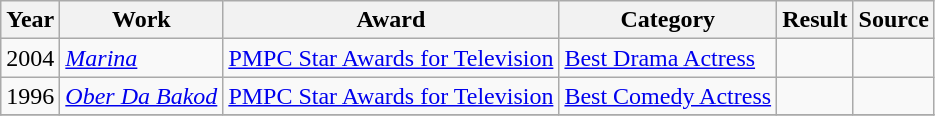<table class="wikitable">
<tr>
<th>Year</th>
<th>Work</th>
<th>Award</th>
<th>Category</th>
<th>Result</th>
<th>Source </th>
</tr>
<tr>
<td>2004</td>
<td><em><a href='#'>Marina</a></em></td>
<td><a href='#'>PMPC Star Awards for Television</a></td>
<td><a href='#'>Best Drama Actress</a></td>
<td></td>
</tr>
<tr>
<td>1996</td>
<td><em><a href='#'>Ober Da Bakod</a></em></td>
<td><a href='#'>PMPC Star Awards for Television</a></td>
<td><a href='#'>Best Comedy Actress</a></td>
<td></td>
<td></td>
</tr>
<tr>
</tr>
</table>
